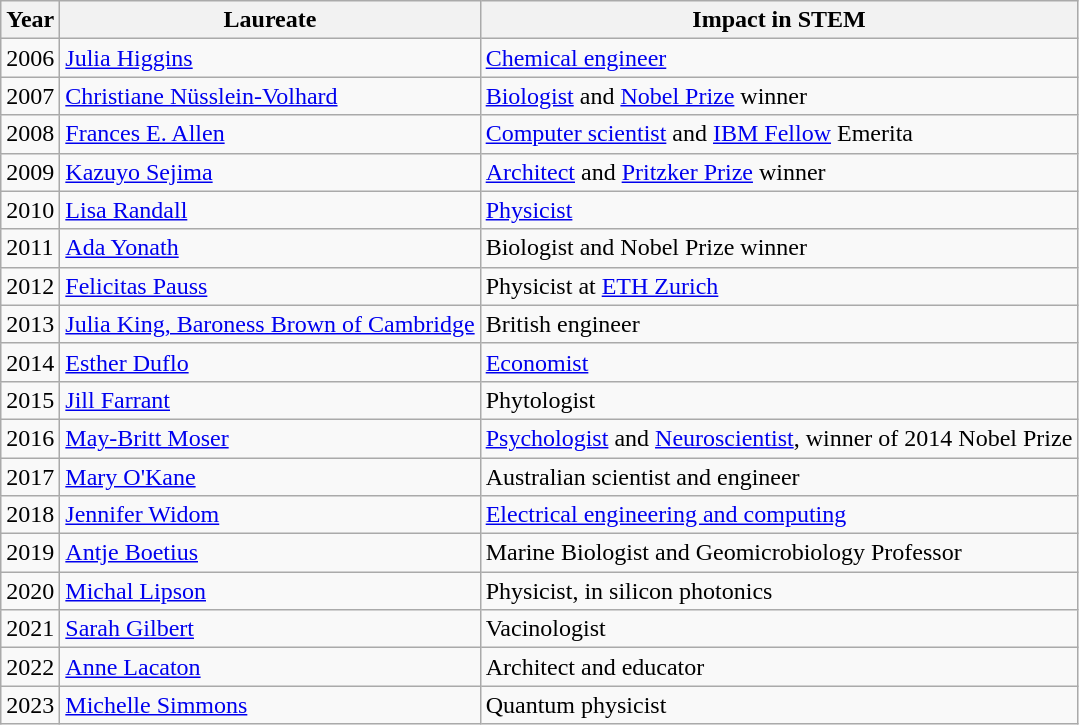<table class="wikitable">
<tr>
<th>Year</th>
<th>Laureate</th>
<th>Impact in STEM</th>
</tr>
<tr>
<td>2006</td>
<td><a href='#'>Julia Higgins</a></td>
<td><a href='#'>Chemical engineer</a></td>
</tr>
<tr>
<td>2007</td>
<td><a href='#'>Christiane Nüsslein-Volhard</a></td>
<td><a href='#'>Biologist</a> and <a href='#'>Nobel Prize</a> winner</td>
</tr>
<tr>
<td>2008</td>
<td><a href='#'>Frances E. Allen</a></td>
<td><a href='#'>Computer scientist</a> and <a href='#'>IBM Fellow</a> Emerita</td>
</tr>
<tr>
<td>2009</td>
<td><a href='#'>Kazuyo Sejima</a></td>
<td><a href='#'>Architect</a> and <a href='#'>Pritzker Prize</a> winner</td>
</tr>
<tr>
<td>2010</td>
<td><a href='#'>Lisa Randall</a></td>
<td><a href='#'>Physicist</a></td>
</tr>
<tr>
<td>2011</td>
<td><a href='#'>Ada Yonath</a></td>
<td>Biologist and Nobel Prize winner</td>
</tr>
<tr>
<td>2012</td>
<td><a href='#'>Felicitas Pauss</a></td>
<td>Physicist at <a href='#'>ETH Zurich</a></td>
</tr>
<tr>
<td>2013</td>
<td><a href='#'>Julia King, Baroness Brown of Cambridge</a></td>
<td>British engineer</td>
</tr>
<tr>
<td>2014</td>
<td><a href='#'>Esther Duflo</a></td>
<td><a href='#'>Economist</a></td>
</tr>
<tr>
<td>2015</td>
<td><a href='#'>Jill Farrant</a></td>
<td>Phytologist</td>
</tr>
<tr>
<td>2016</td>
<td><a href='#'>May-Britt Moser</a></td>
<td><a href='#'>Psychologist</a> and <a href='#'>Neuroscientist</a>, winner of 2014 Nobel Prize</td>
</tr>
<tr>
<td>2017</td>
<td><a href='#'>Mary O'Kane</a></td>
<td>Australian scientist and engineer</td>
</tr>
<tr>
<td>2018</td>
<td><a href='#'>Jennifer Widom</a></td>
<td><a href='#'>Electrical engineering and computing</a></td>
</tr>
<tr>
<td>2019</td>
<td><a href='#'>Antje Boetius</a></td>
<td>Marine Biologist and Geomicrobiology Professor</td>
</tr>
<tr>
<td>2020</td>
<td><a href='#'>Michal Lipson</a></td>
<td>Physicist, in silicon photonics</td>
</tr>
<tr>
<td>2021</td>
<td><a href='#'>Sarah Gilbert</a></td>
<td>Vacinologist</td>
</tr>
<tr>
<td>2022</td>
<td><a href='#'>Anne Lacaton</a></td>
<td>Architect and educator</td>
</tr>
<tr>
<td>2023</td>
<td><a href='#'>Michelle Simmons</a></td>
<td>Quantum physicist</td>
</tr>
</table>
